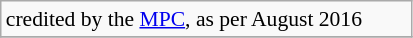<table class="wikitable floatright" style="font-size: 0.9em; width: 275px">
<tr>
<td>credited by the <a href='#'>MPC</a>, as per August 2016</td>
</tr>
<tr>
</tr>
</table>
